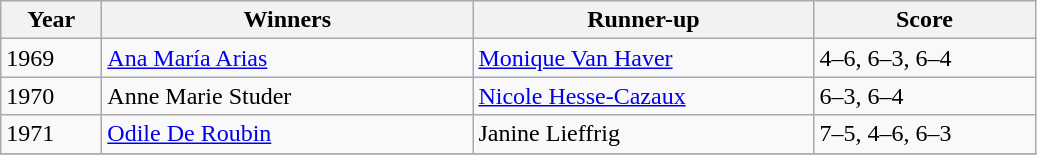<table class="wikitable">
<tr>
<th style="width:60px;">Year</th>
<th style="width:240px;">Winners</th>
<th style="width:220px;">Runner-up</th>
<th style="width:140px;">Score</th>
</tr>
<tr>
<td>1969</td>
<td> <a href='#'>Ana María Arias</a></td>
<td> <a href='#'>Monique Van Haver</a></td>
<td>4–6, 6–3, 6–4</td>
</tr>
<tr>
<td>1970</td>
<td> Anne Marie Studer</td>
<td> <a href='#'>Nicole Hesse-Cazaux</a></td>
<td>6–3, 6–4</td>
</tr>
<tr>
<td>1971</td>
<td> <a href='#'>Odile De Roubin</a></td>
<td> Janine Lieffrig</td>
<td>7–5, 4–6, 6–3</td>
</tr>
<tr>
</tr>
</table>
